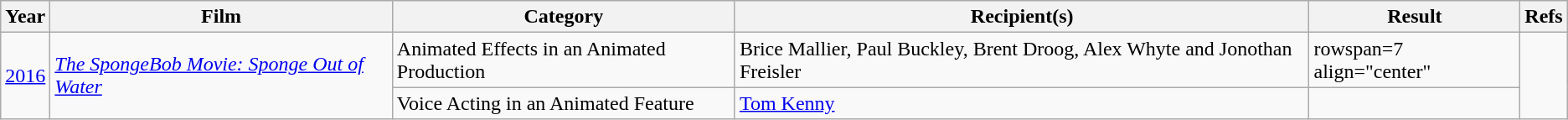<table class="wikitable">
<tr>
<th>Year</th>
<th>Film</th>
<th>Category</th>
<th>Recipient(s)</th>
<th>Result</th>
<th>Refs</th>
</tr>
<tr>
<td rowspan="7"><a href='#'>2016</a></td>
<td rowspan="2"><em><a href='#'>The SpongeBob Movie: Sponge Out of Water</a></em></td>
<td>Animated Effects in an Animated Production</td>
<td>Brice Mallier, Paul Buckley, Brent Droog, Alex Whyte and Jonothan Freisler</td>
<td>rowspan=7 align="center" </td>
<td rowspan="7"></td>
</tr>
<tr>
<td>Voice Acting in an Animated Feature</td>
<td><a href='#'>Tom Kenny</a></td>
</tr>
</table>
